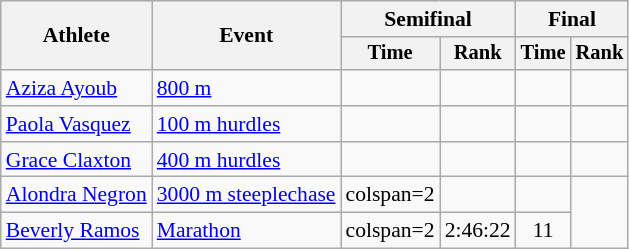<table class=wikitable style=font-size:90%;text-align:center>
<tr>
<th rowspan=2>Athlete</th>
<th rowspan=2>Event</th>
<th colspan=2>Semifinal</th>
<th colspan=2>Final</th>
</tr>
<tr style=font-size:95%>
<th>Time</th>
<th>Rank</th>
<th>Time</th>
<th>Rank</th>
</tr>
<tr>
<td align=left><a href='#'>Aziza Ayoub</a></td>
<td align=left><a href='#'>800 m</a></td>
<td></td>
<td></td>
<td></td>
<td></td>
</tr>
<tr>
<td align=left><a href='#'>Paola Vasquez</a></td>
<td align=left><a href='#'>100 m hurdles</a></td>
<td></td>
<td></td>
<td></td>
<td></td>
</tr>
<tr>
<td align=left><a href='#'>Grace Claxton</a></td>
<td align=left><a href='#'>400 m hurdles</a></td>
<td></td>
<td></td>
<td></td>
<td></td>
</tr>
<tr>
<td align=left><a href='#'>Alondra Negron</a></td>
<td align=left><a href='#'>3000 m steeplechase</a></td>
<td>colspan=2 </td>
<td></td>
<td></td>
</tr>
<tr>
<td align=left><a href='#'>Beverly Ramos</a></td>
<td align=left><a href='#'>Marathon</a></td>
<td>colspan=2 </td>
<td>2:46:22</td>
<td>11</td>
</tr>
</table>
